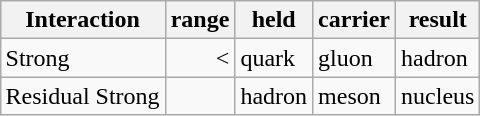<table class="wikitable" style="margin-left: auto; margin-right: auto; border: none;">
<tr>
<th>Interaction</th>
<th>range</th>
<th>held</th>
<th>carrier</th>
<th>result</th>
</tr>
<tr>
<td>Strong</td>
<td style=text-align:right>< </td>
<td>quark</td>
<td>gluon</td>
<td>hadron</td>
</tr>
<tr>
<td>Residual Strong</td>
<td style=text-align:right></td>
<td>hadron</td>
<td>meson</td>
<td>nucleus</td>
</tr>
</table>
